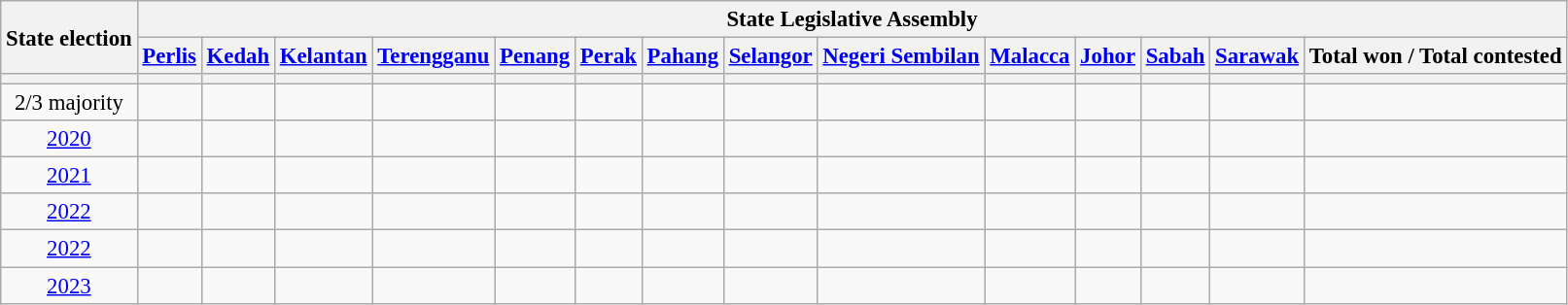<table class="wikitable sortable" style="text-align:center; font-size:95%">
<tr>
<th rowspan=2>State election</th>
<th colspan=14>State Legislative Assembly</th>
</tr>
<tr>
<th><a href='#'>Perlis</a></th>
<th><a href='#'>Kedah</a></th>
<th><a href='#'>Kelantan</a></th>
<th><a href='#'>Terengganu</a></th>
<th><a href='#'>Penang</a></th>
<th><a href='#'>Perak</a></th>
<th><a href='#'>Pahang</a></th>
<th><a href='#'>Selangor</a></th>
<th><a href='#'>Negeri Sembilan</a></th>
<th><a href='#'>Malacca</a></th>
<th><a href='#'>Johor</a></th>
<th><a href='#'>Sabah</a></th>
<th><a href='#'>Sarawak</a></th>
<th>Total won / Total contested</th>
</tr>
<tr>
<th></th>
<th></th>
<th></th>
<th></th>
<th></th>
<th></th>
<th></th>
<th></th>
<th></th>
<th></th>
<th></th>
<th></th>
<th></th>
<th></th>
<th></th>
</tr>
<tr>
<td>2/3 majority</td>
<td></td>
<td></td>
<td></td>
<td></td>
<td></td>
<td></td>
<td></td>
<td></td>
<td></td>
<td></td>
<td></td>
<td></td>
<td></td>
<td></td>
</tr>
<tr>
<td><a href='#'>2020</a><br></td>
<td></td>
<td></td>
<td></td>
<td></td>
<td></td>
<td></td>
<td></td>
<td></td>
<td></td>
<td></td>
<td></td>
<td></td>
<td></td>
<td></td>
</tr>
<tr>
<td><a href='#'>2021</a></td>
<td></td>
<td></td>
<td></td>
<td></td>
<td></td>
<td></td>
<td></td>
<td></td>
<td></td>
<td></td>
<td></td>
<td></td>
<td></td>
<td></td>
</tr>
<tr>
<td><a href='#'>2022</a></td>
<td></td>
<td></td>
<td></td>
<td></td>
<td></td>
<td></td>
<td></td>
<td></td>
<td></td>
<td></td>
<td></td>
<td></td>
<td></td>
<td></td>
</tr>
<tr>
<td><a href='#'>2022</a></td>
<td></td>
<td></td>
<td></td>
<td></td>
<td></td>
<td></td>
<td></td>
<td></td>
<td></td>
<td></td>
<td></td>
<td></td>
<td></td>
<td></td>
</tr>
<tr>
<td><a href='#'>2023</a></td>
<td></td>
<td></td>
<td></td>
<td></td>
<td></td>
<td></td>
<td></td>
<td></td>
<td></td>
<td></td>
<td></td>
<td></td>
<td></td>
<td></td>
</tr>
</table>
